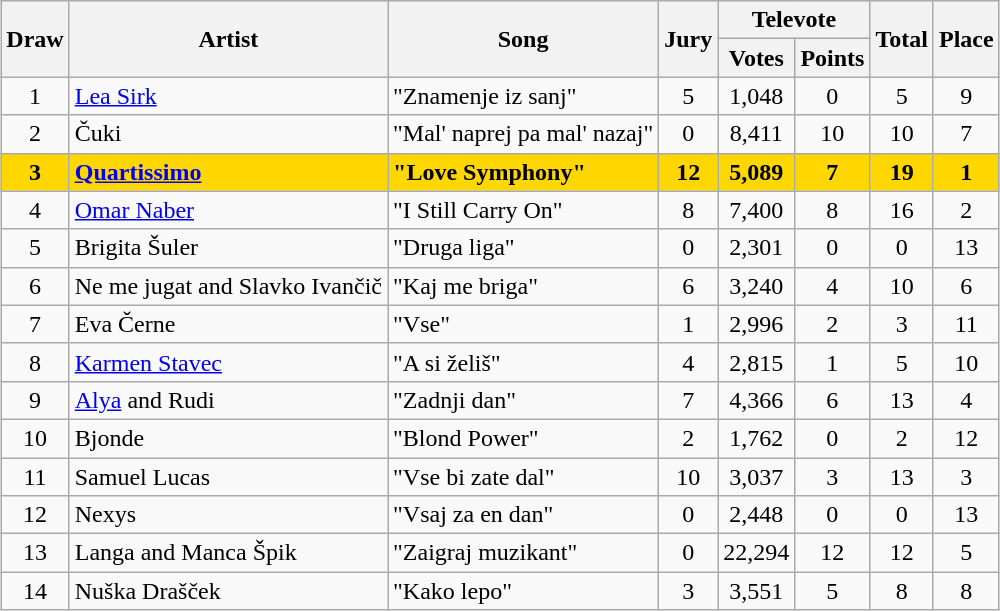<table class="sortable wikitable" style="margin: 1em auto 1em auto; text-align:center;">
<tr>
<th rowspan="2">Draw</th>
<th rowspan="2">Artist</th>
<th rowspan="2">Song</th>
<th rowspan="2">Jury</th>
<th colspan="2">Televote</th>
<th rowspan="2">Total</th>
<th rowspan="2">Place</th>
</tr>
<tr>
<th>Votes</th>
<th>Points</th>
</tr>
<tr>
<td>1</td>
<td align="left"><a href='#'>Lea Sirk</a></td>
<td align="left">"Znamenje iz sanj"</td>
<td>5</td>
<td>1,048</td>
<td>0</td>
<td>5</td>
<td>9</td>
</tr>
<tr>
<td>2</td>
<td align="left">Čuki</td>
<td align="left">"Mal' naprej pa mal' nazaj"</td>
<td>0</td>
<td>8,411</td>
<td>10</td>
<td>10</td>
<td>7</td>
</tr>
<tr style="font-weight:bold; background:gold;">
<td>3</td>
<td align="left"><a href='#'>Quartissimo</a></td>
<td align="left">"Love Symphony"</td>
<td>12</td>
<td>5,089</td>
<td>7</td>
<td>19</td>
<td>1</td>
</tr>
<tr>
<td>4</td>
<td align="left"><a href='#'>Omar Naber</a></td>
<td align="left">"I Still Carry On"</td>
<td>8</td>
<td>7,400</td>
<td>8</td>
<td>16</td>
<td>2</td>
</tr>
<tr>
<td>5</td>
<td align="left">Brigita Šuler</td>
<td align="left">"Druga liga"</td>
<td>0</td>
<td>2,301</td>
<td>0</td>
<td>0</td>
<td>13</td>
</tr>
<tr>
<td>6</td>
<td align="left">Ne me jugat and Slavko Ivančič</td>
<td align="left">"Kaj me briga"</td>
<td>6</td>
<td>3,240</td>
<td>4</td>
<td>10</td>
<td>6</td>
</tr>
<tr>
<td>7</td>
<td align="left">Eva Černe</td>
<td align="left">"Vse"</td>
<td>1</td>
<td>2,996</td>
<td>2</td>
<td>3</td>
<td>11</td>
</tr>
<tr>
<td>8</td>
<td align="left"><a href='#'>Karmen Stavec</a></td>
<td align="left">"A si želiš"</td>
<td>4</td>
<td>2,815</td>
<td>1</td>
<td>5</td>
<td>10</td>
</tr>
<tr>
<td>9</td>
<td align="left"><a href='#'>Alya</a> and Rudi</td>
<td align="left">"Zadnji dan"</td>
<td>7</td>
<td>4,366</td>
<td>6</td>
<td>13</td>
<td>4</td>
</tr>
<tr>
<td>10</td>
<td align="left">Bjonde</td>
<td align="left">"Blond Power"</td>
<td>2</td>
<td>1,762</td>
<td>0</td>
<td>2</td>
<td>12</td>
</tr>
<tr>
<td>11</td>
<td align="left">Samuel Lucas</td>
<td align="left">"Vse bi zate dal"</td>
<td>10</td>
<td>3,037</td>
<td>3</td>
<td>13</td>
<td>3</td>
</tr>
<tr>
<td>12</td>
<td align="left">Nexys</td>
<td align="left">"Vsaj za en dan"</td>
<td>0</td>
<td>2,448</td>
<td>0</td>
<td>0</td>
<td>13</td>
</tr>
<tr>
<td>13</td>
<td align="left">Langa and Manca Špik</td>
<td align="left">"Zaigraj muzikant"</td>
<td>0</td>
<td>22,294</td>
<td>12</td>
<td>12</td>
<td>5</td>
</tr>
<tr>
<td>14</td>
<td align="left">Nuška Drašček</td>
<td align="left">"Kako lepo"</td>
<td>3</td>
<td>3,551</td>
<td>5</td>
<td>8</td>
<td>8</td>
</tr>
</table>
